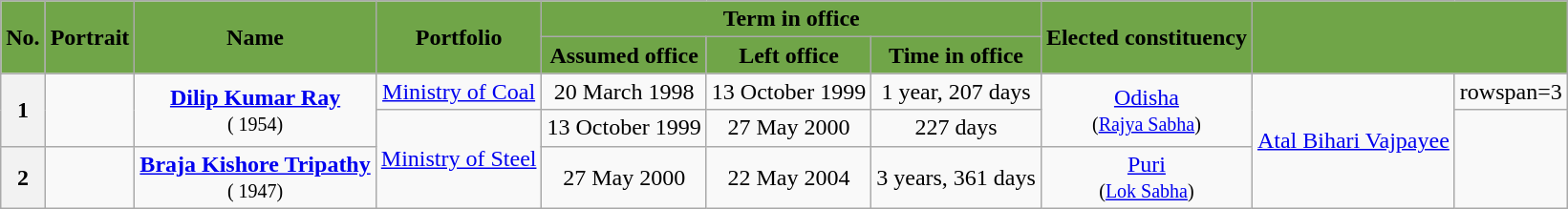<table class="wikitable sortable" style="text-align:center;">
<tr>
<th rowspan=2 style="background-color:#70A548;color:black">No.</th>
<th rowspan=2 style="background-color:#70A548;color:black">Portrait</th>
<th rowspan=2 style="background-color:#70A548;color:black">Name<br></th>
<th rowspan=2 style="background-color:#70A548;color:black">Portfolio</th>
<th colspan=3 style="background-color:#70A548;color:black">Term in office</th>
<th rowspan=2 style="background-color:#70A548;color:black">Elected constituency<br></th>
<th rowspan=2 colspan=2 style="background-color:#70A548;color:black"><a href='#'></a></th>
</tr>
<tr>
<th style="background-color:#70A548;color:black">Assumed office</th>
<th style="background-color:#70A548;color:black">Left office</th>
<th style="background-color:#70A548;color:black">Time in office</th>
</tr>
<tr>
<th rowspan=2>1</th>
<td rowspan=2></td>
<td rowspan=2><strong><a href='#'>Dilip Kumar Ray</a></strong><br><small>( 1954)</small></td>
<td><a href='#'>Ministry of Coal</a></td>
<td>20 March 1998</td>
<td>13 October 1999</td>
<td>1 year, 207 days</td>
<td rowspan=2><a href='#'>Odisha</a><br><small>(<a href='#'>Rajya Sabha</a>)</small></td>
<td rowspan=3><a href='#'>Atal Bihari Vajpayee</a></td>
<td>rowspan=3 </td>
</tr>
<tr>
<td rowspan=2><a href='#'>Ministry of Steel</a></td>
<td>13 October 1999</td>
<td>27 May 2000</td>
<td>227 days</td>
</tr>
<tr>
<th>2</th>
<td></td>
<td><strong><a href='#'>Braja Kishore Tripathy</a></strong><br><small>( 1947)</small></td>
<td>27 May 2000</td>
<td>22 May 2004</td>
<td>3 years, 361 days</td>
<td><a href='#'>Puri</a><br><small>(<a href='#'>Lok Sabha</a>)</small></td>
</tr>
</table>
